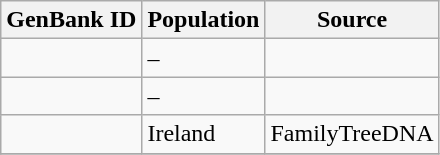<table class="wikitable sortable">
<tr>
<th scope="col">GenBank ID</th>
<th scope="col">Population</th>
<th scope="col">Source</th>
</tr>
<tr>
<td></td>
<td>–</td>
<td></td>
</tr>
<tr>
<td></td>
<td>–</td>
<td></td>
</tr>
<tr>
<td></td>
<td>Ireland</td>
<td>FamilyTreeDNA</td>
</tr>
<tr>
</tr>
</table>
